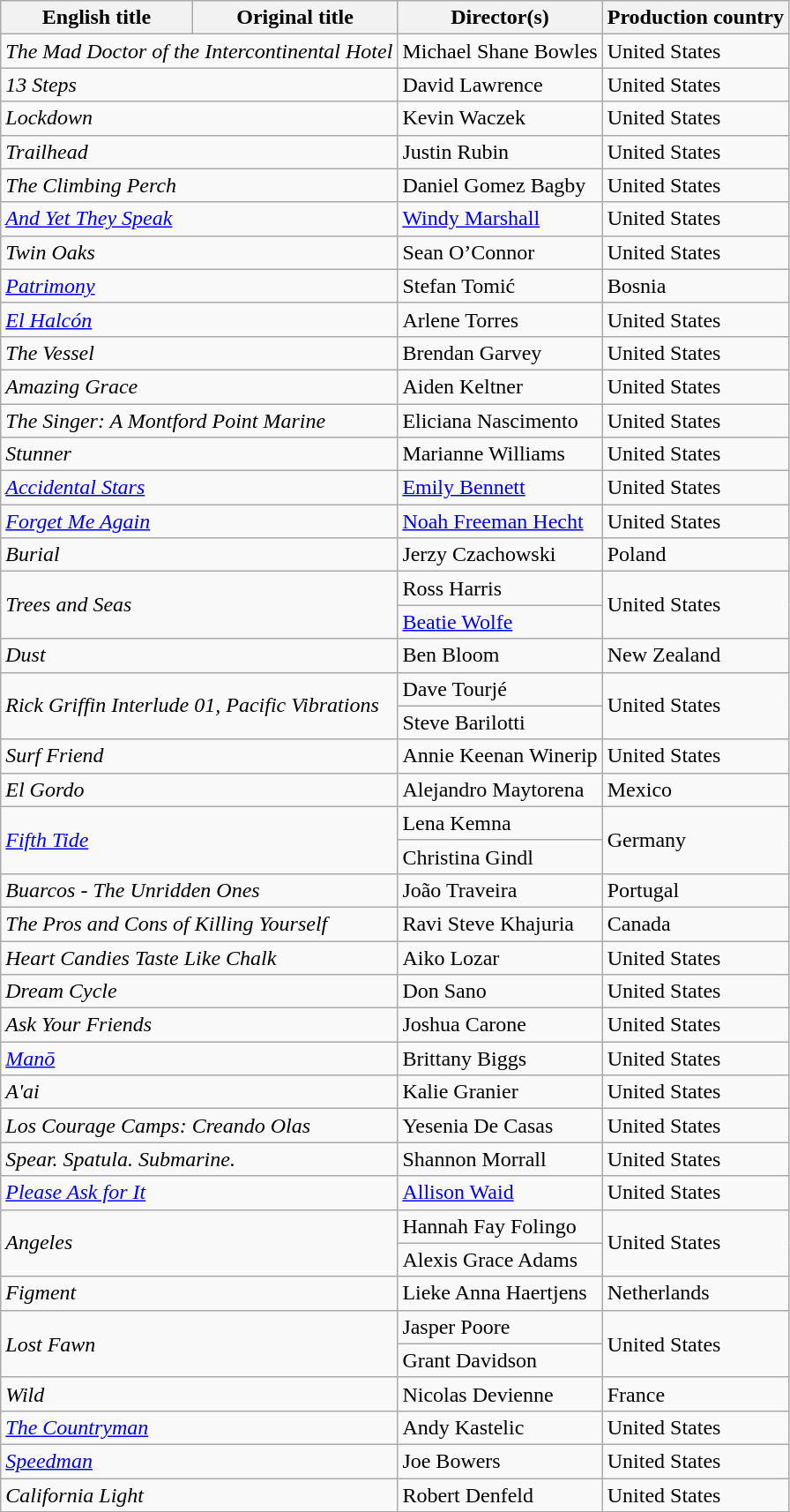<table class="wikitable sortable">
<tr>
<th>English title</th>
<th>Original title</th>
<th>Director(s)</th>
<th>Production country</th>
</tr>
<tr>
<td colspan="2"><em>The Mad Doctor of the Intercontinental Hotel</em></td>
<td>Michael Shane Bowles</td>
<td>United States</td>
</tr>
<tr>
<td colspan="2"><em>13 Steps</em></td>
<td>David Lawrence</td>
<td>United States</td>
</tr>
<tr>
<td colspan="2"><em>Lockdown</em></td>
<td>Kevin Waczek</td>
<td>United States</td>
</tr>
<tr>
<td colspan="2"><em>Trailhead</em></td>
<td>Justin Rubin</td>
<td>United States</td>
</tr>
<tr>
<td colspan="2"><em>The Climbing Perch</em></td>
<td>Daniel Gomez Bagby</td>
<td>United States</td>
</tr>
<tr>
<td colspan="2"><em><a href='#'>And Yet They Speak</a></em></td>
<td><a href='#'>Windy Marshall</a></td>
<td>United States</td>
</tr>
<tr>
<td colspan="2"><em>Twin Oaks</em></td>
<td>Sean O’Connor</td>
<td>United States</td>
</tr>
<tr>
<td colspan="2"><em><a href='#'>Patrimony</a></em></td>
<td>Stefan Tomić</td>
<td>Bosnia</td>
</tr>
<tr>
<td colspan="2"><a href='#'><em>El Halcón</em></a></td>
<td>Arlene Torres</td>
<td>United States</td>
</tr>
<tr>
<td colspan="2"><em>The Vessel</em></td>
<td>Brendan Garvey</td>
<td>United States</td>
</tr>
<tr>
<td colspan="2"><em>Amazing Grace</em></td>
<td>Aiden Keltner</td>
<td>United States</td>
</tr>
<tr>
<td colspan="2"><em>The Singer: A Montford Point Marine</em></td>
<td>Eliciana Nascimento</td>
<td>United States</td>
</tr>
<tr>
<td colspan="2"><em>Stunner</em></td>
<td>Marianne Williams</td>
<td>United States</td>
</tr>
<tr>
<td colspan="2"><em><a href='#'>Accidental Stars</a></em></td>
<td><a href='#'>Emily Bennett</a></td>
<td>United States</td>
</tr>
<tr>
<td colspan="2"><em><a href='#'>Forget Me Again</a></em></td>
<td><a href='#'>Noah Freeman Hecht</a></td>
<td>United States</td>
</tr>
<tr>
<td colspan="2"><em>Burial</em></td>
<td>Jerzy Czachowski</td>
<td>Poland</td>
</tr>
<tr>
<td colspan="2" rowspan="2"><em>Trees and Seas</em></td>
<td>Ross Harris</td>
<td rowspan="2">United States</td>
</tr>
<tr>
<td><a href='#'>Beatie Wolfe</a></td>
</tr>
<tr>
<td colspan="2"><em>Dust</em></td>
<td>Ben Bloom</td>
<td>New Zealand</td>
</tr>
<tr>
<td colspan="2" rowspan="2"><em>Rick Griffin Interlude 01, Pacific Vibrations</em></td>
<td>Dave Tourjé</td>
<td rowspan="2">United States</td>
</tr>
<tr>
<td>Steve Barilotti</td>
</tr>
<tr>
<td colspan="2"><em>Surf Friend</em></td>
<td>Annie Keenan Winerip</td>
<td>United States</td>
</tr>
<tr>
<td colspan="2"><em>El Gordo</em></td>
<td>Alejandro Maytorena</td>
<td>Mexico</td>
</tr>
<tr>
<td colspan="2" rowspan="2"><em><a href='#'>Fifth Tide</a></em></td>
<td>Lena Kemna</td>
<td rowspan="2">Germany</td>
</tr>
<tr>
<td>Christina Gindl</td>
</tr>
<tr>
<td colspan="2"><em>Buarcos - The Unridden Ones</em></td>
<td>João Traveira</td>
<td>Portugal</td>
</tr>
<tr>
<td colspan="2"><em>The Pros and Cons of Killing Yourself</em></td>
<td>Ravi Steve Khajuria</td>
<td>Canada</td>
</tr>
<tr>
<td colspan="2"><em>Heart Candies Taste Like Chalk</em></td>
<td>Aiko Lozar</td>
<td>United States</td>
</tr>
<tr>
<td colspan="2"><em>Dream Cycle</em></td>
<td>Don Sano</td>
<td>United States</td>
</tr>
<tr>
<td colspan="2"><em>Ask Your Friends</em></td>
<td>Joshua Carone</td>
<td>United States</td>
</tr>
<tr>
<td colspan="2"><em><a href='#'>Manō</a></em></td>
<td>Brittany Biggs</td>
<td>United States</td>
</tr>
<tr>
<td colspan="2"><em>A'ai</em></td>
<td>Kalie Granier</td>
<td>United States</td>
</tr>
<tr>
<td colspan="2"><em>Los Courage Camps: Creando Olas</em></td>
<td>Yesenia De Casas</td>
<td>United States</td>
</tr>
<tr>
<td colspan="2"><em>Spear. Spatula. Submarine.</em></td>
<td>Shannon Morrall</td>
<td>United States</td>
</tr>
<tr>
<td colspan="2"><em><a href='#'>Please Ask for It</a></em></td>
<td><a href='#'>Allison Waid</a></td>
<td>United States</td>
</tr>
<tr>
<td colspan="2" rowspan="2"><em>Angeles</em></td>
<td>Hannah Fay Folingo</td>
<td rowspan="2">United States</td>
</tr>
<tr>
<td>Alexis Grace Adams</td>
</tr>
<tr>
<td colspan="2"><em>Figment</em></td>
<td>Lieke Anna Haertjens</td>
<td>Netherlands</td>
</tr>
<tr>
<td colspan="2" rowspan="2"><em>Lost Fawn</em></td>
<td>Jasper Poore</td>
<td rowspan="2">United States</td>
</tr>
<tr>
<td>Grant Davidson</td>
</tr>
<tr>
<td colspan="2"><em>Wild</em></td>
<td>Nicolas Devienne</td>
<td>France</td>
</tr>
<tr>
<td colspan="2"><em><a href='#'>The Countryman</a></em></td>
<td>Andy Kastelic</td>
<td>United States</td>
</tr>
<tr>
<td colspan="2"><em><a href='#'>Speedman</a></em></td>
<td>Joe Bowers</td>
<td>United States</td>
</tr>
<tr>
<td colspan="2"><em>California Light</em></td>
<td>Robert Denfeld</td>
<td>United States</td>
</tr>
</table>
